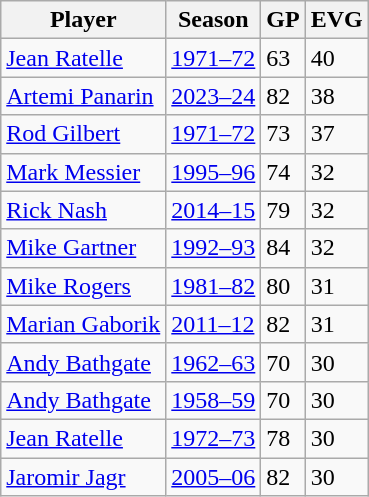<table class="wikitable">
<tr>
<th>Player</th>
<th>Season</th>
<th>GP</th>
<th>EVG</th>
</tr>
<tr>
<td><a href='#'>Jean Ratelle</a></td>
<td><a href='#'>1971–72</a></td>
<td>63</td>
<td>40</td>
</tr>
<tr>
<td><a href='#'>Artemi Panarin</a></td>
<td><a href='#'>2023–24</a></td>
<td>82</td>
<td>38</td>
</tr>
<tr>
<td><a href='#'>Rod Gilbert</a></td>
<td><a href='#'>1971–72</a></td>
<td>73</td>
<td>37</td>
</tr>
<tr>
<td><a href='#'>Mark Messier</a></td>
<td><a href='#'>1995–96</a></td>
<td>74</td>
<td>32</td>
</tr>
<tr>
<td><a href='#'>Rick Nash</a></td>
<td><a href='#'>2014–15</a></td>
<td>79</td>
<td>32</td>
</tr>
<tr>
<td><a href='#'>Mike Gartner</a></td>
<td><a href='#'>1992–93</a></td>
<td>84</td>
<td>32</td>
</tr>
<tr>
<td><a href='#'>Mike Rogers</a></td>
<td><a href='#'>1981–82</a></td>
<td>80</td>
<td>31</td>
</tr>
<tr>
<td><a href='#'>Marian Gaborik</a></td>
<td><a href='#'>2011–12</a></td>
<td>82</td>
<td>31</td>
</tr>
<tr>
<td><a href='#'>Andy Bathgate</a></td>
<td><a href='#'>1962–63</a></td>
<td>70</td>
<td>30</td>
</tr>
<tr>
<td><a href='#'>Andy Bathgate</a></td>
<td><a href='#'>1958–59</a></td>
<td>70</td>
<td>30</td>
</tr>
<tr>
<td><a href='#'>Jean Ratelle</a></td>
<td><a href='#'>1972–73</a></td>
<td>78</td>
<td>30</td>
</tr>
<tr>
<td><a href='#'>Jaromir Jagr</a></td>
<td><a href='#'>2005–06</a></td>
<td>82</td>
<td>30</td>
</tr>
</table>
